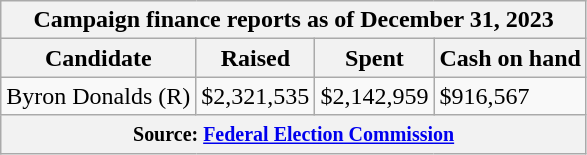<table class="wikitable sortable">
<tr>
<th colspan=4>Campaign finance reports as of December 31, 2023</th>
</tr>
<tr style="text-align:center;">
<th>Candidate</th>
<th>Raised</th>
<th>Spent</th>
<th>Cash on hand</th>
</tr>
<tr>
<td>Byron Donalds (R)</td>
<td>$2,321,535</td>
<td>$2,142,959</td>
<td>$916,567</td>
</tr>
<tr>
<th colspan="4"><small>Source: <a href='#'>Federal Election Commission</a></small></th>
</tr>
</table>
